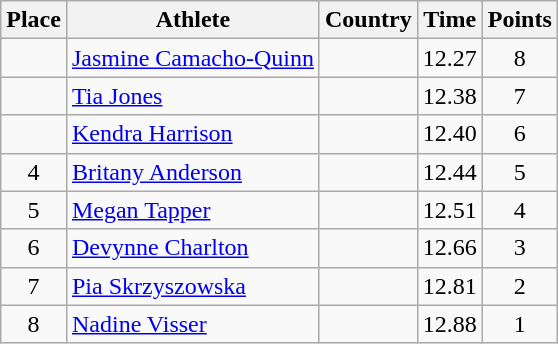<table class="wikitable">
<tr>
<th>Place</th>
<th>Athlete</th>
<th>Country</th>
<th>Time</th>
<th>Points</th>
</tr>
<tr>
<td align=center></td>
<td><a href='#'>Jasmine Camacho-Quinn</a></td>
<td></td>
<td>12.27</td>
<td align=center>8</td>
</tr>
<tr>
<td align=center></td>
<td><a href='#'>Tia Jones</a></td>
<td></td>
<td>12.38</td>
<td align=center>7</td>
</tr>
<tr>
<td align=center></td>
<td><a href='#'>Kendra Harrison</a></td>
<td></td>
<td>12.40</td>
<td align=center>6</td>
</tr>
<tr>
<td align=center>4</td>
<td><a href='#'>Britany Anderson</a></td>
<td></td>
<td>12.44</td>
<td align=center>5</td>
</tr>
<tr>
<td align=center>5</td>
<td><a href='#'>Megan Tapper</a></td>
<td></td>
<td>12.51</td>
<td align=center>4</td>
</tr>
<tr>
<td align=center>6</td>
<td><a href='#'>Devynne Charlton</a></td>
<td></td>
<td>12.66</td>
<td align=center>3</td>
</tr>
<tr>
<td align=center>7</td>
<td><a href='#'>Pia Skrzyszowska</a></td>
<td></td>
<td>12.81</td>
<td align=center>2</td>
</tr>
<tr>
<td align=center>8</td>
<td><a href='#'>Nadine Visser</a></td>
<td></td>
<td>12.88</td>
<td align=center>1</td>
</tr>
</table>
